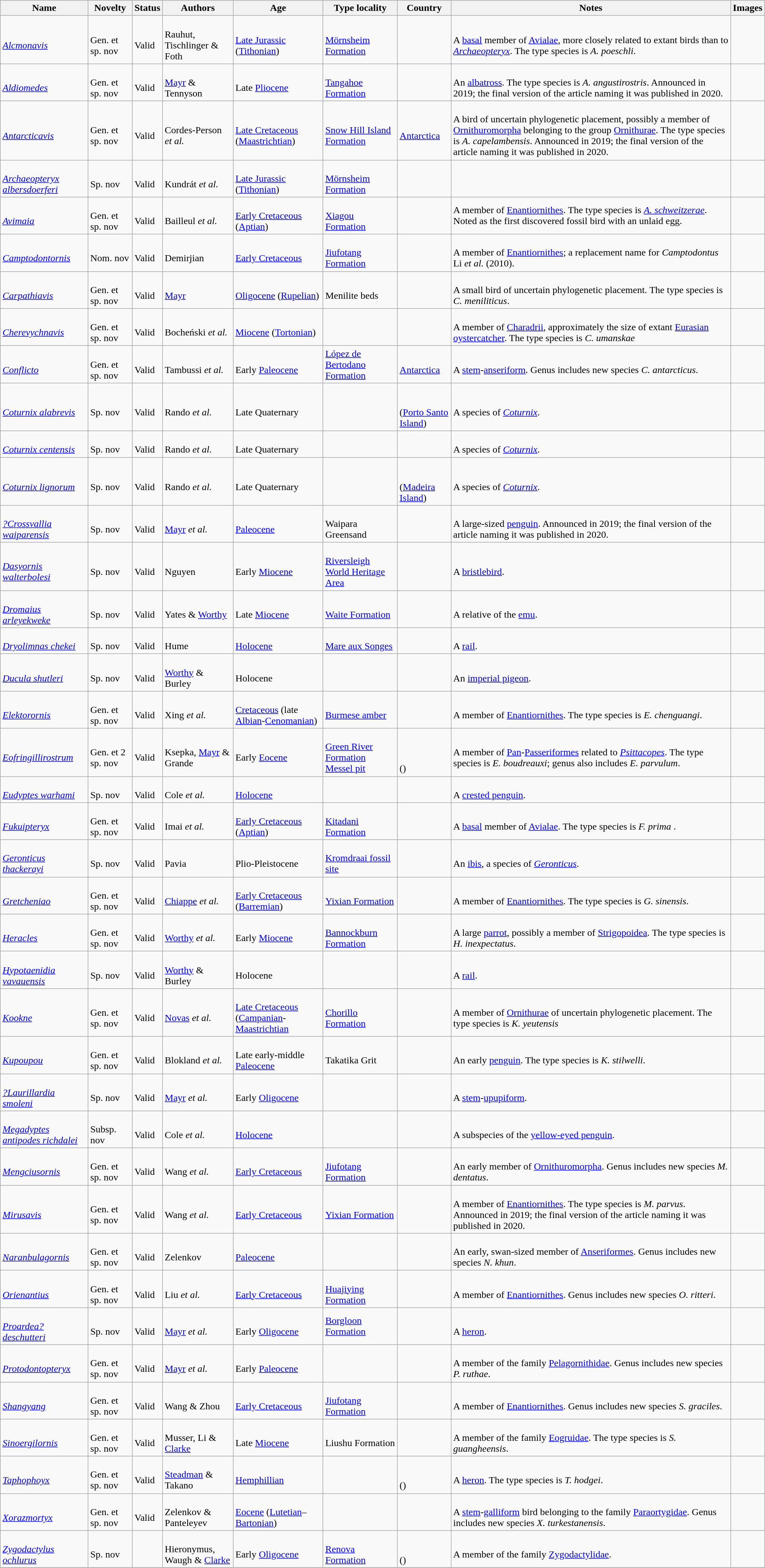<table class="wikitable sortable" align="center" width="100%">
<tr>
<th>Name</th>
<th>Novelty</th>
<th>Status</th>
<th>Authors</th>
<th>Age</th>
<th>Type locality</th>
<th>Country</th>
<th>Notes</th>
<th>Images</th>
</tr>
<tr>
<td><br><em><a href='#'>Alcmonavis</a></em></td>
<td><br>Gen. et sp. nov</td>
<td><br>Valid</td>
<td><br>Rauhut, Tischlinger & Foth</td>
<td><br><a href='#'>Late Jurassic</a> (<a href='#'>Tithonian</a>)</td>
<td><br><a href='#'>Mörnsheim Formation</a></td>
<td><br></td>
<td><br>A <a href='#'>basal</a> member of <a href='#'>Avialae</a>, more closely related to extant birds than to <em><a href='#'>Archaeopteryx</a></em>. The type species is <em>A. poeschli</em>.</td>
<td></td>
</tr>
<tr>
<td><br><em><a href='#'>Aldiomedes</a></em></td>
<td><br>Gen. et sp. nov</td>
<td><br>Valid</td>
<td><br><a href='#'>Mayr</a> & Tennyson</td>
<td><br>Late <a href='#'>Pliocene</a></td>
<td><br><a href='#'>Tangahoe Formation</a></td>
<td><br></td>
<td><br>An <a href='#'>albatross</a>. The type species is <em>A. angustirostris</em>. Announced in 2019; the final version of the article naming it was published in 2020.</td>
<td></td>
</tr>
<tr>
<td><br><em><a href='#'>Antarcticavis</a></em></td>
<td><br>Gen. et sp. nov</td>
<td><br>Valid</td>
<td><br>Cordes-Person <em>et al.</em></td>
<td><br><a href='#'>Late Cretaceous</a> (<a href='#'>Maastrichtian</a>)</td>
<td><br><a href='#'>Snow Hill Island Formation</a></td>
<td><br><a href='#'>Antarctica</a></td>
<td><br>A bird of uncertain phylogenetic placement, possibly a member of <a href='#'>Ornithuromorpha</a> belonging to the group <a href='#'>Ornithurae</a>. The type species is <em>A. capelambensis</em>. Announced in 2019; the final version of the article naming it was published in 2020.</td>
<td></td>
</tr>
<tr>
<td><br><em><a href='#'>Archaeopteryx albersdoerferi</a></em></td>
<td><br>Sp. nov</td>
<td><br>Valid</td>
<td><br>Kundrát <em>et al.</em></td>
<td><br><a href='#'>Late Jurassic</a> (<a href='#'>Tithonian</a>)</td>
<td><br><a href='#'>Mörnsheim Formation</a></td>
<td><br></td>
<td></td>
<td></td>
</tr>
<tr>
<td><br><em><a href='#'>Avimaia</a></em></td>
<td><br>Gen. et sp. nov</td>
<td><br>Valid</td>
<td><br>Bailleul <em>et al.</em></td>
<td><br><a href='#'>Early Cretaceous</a> (<a href='#'>Aptian</a>)</td>
<td><br><a href='#'>Xiagou Formation</a></td>
<td></td>
<td>A member of <a href='#'>Enantiornithes</a>. The type species is <em><a href='#'>A. schweitzerae</a></em>. Noted as the first discovered fossil bird with an unlaid egg.</td>
<td></td>
</tr>
<tr>
<td><br><em><a href='#'>Camptodontornis</a></em></td>
<td><br>Nom. nov</td>
<td><br>Valid</td>
<td><br>Demirjian</td>
<td><br><a href='#'>Early Cretaceous</a></td>
<td><br><a href='#'>Jiufotang Formation</a></td>
<td><br></td>
<td><br>A member of <a href='#'>Enantiornithes</a>; a replacement name for <em>Camptodontus</em> Li <em>et al.</em> (2010).</td>
<td></td>
</tr>
<tr>
<td><br><em><a href='#'>Carpathiavis</a></em></td>
<td><br>Gen. et sp. nov</td>
<td><br>Valid</td>
<td><br><a href='#'>Mayr</a></td>
<td><br><a href='#'>Oligocene</a> (<a href='#'>Rupelian</a>)</td>
<td><br>Menilite beds</td>
<td><br></td>
<td><br>A small bird of uncertain phylogenetic placement. The type species is <em>C. meniliticus</em>.</td>
<td></td>
</tr>
<tr>
<td><br><em><a href='#'>Cherevychnavis</a></em></td>
<td><br>Gen. et sp. nov</td>
<td><br>Valid</td>
<td><br>Bocheński <em>et al.</em></td>
<td><br><a href='#'>Miocene</a> (<a href='#'>Tortonian</a>)</td>
<td></td>
<td><br></td>
<td><br>A member of <a href='#'>Charadrii</a>, approximately the size of extant <a href='#'>Eurasian oystercatcher</a>. The type species is <em>C. umanskae</em></td>
<td></td>
</tr>
<tr>
<td><br><em><a href='#'>Conflicto</a></em></td>
<td><br>Gen. et sp. nov</td>
<td><br>Valid</td>
<td><br>Tambussi <em>et al.</em></td>
<td><br>Early <a href='#'>Paleocene</a></td>
<td><a href='#'>López de Bertodano Formation</a></td>
<td><br><a href='#'>Antarctica</a></td>
<td><br>A <a href='#'>stem</a>-<a href='#'>anseriform</a>. Genus includes new species <em>C. antarcticus</em>.</td>
<td></td>
</tr>
<tr>
<td><br><em><a href='#'>Coturnix alabrevis</a></em></td>
<td><br>Sp. nov</td>
<td><br>Valid</td>
<td><br>Rando <em>et al.</em></td>
<td><br>Late Quaternary</td>
<td></td>
<td><br><br>(<a href='#'>Porto Santo Island</a>)</td>
<td><br>A species of <em><a href='#'>Coturnix</a></em>.</td>
<td></td>
</tr>
<tr>
<td><br><em><a href='#'>Coturnix centensis</a></em></td>
<td><br>Sp. nov</td>
<td><br>Valid</td>
<td><br>Rando <em>et al.</em></td>
<td><br>Late Quaternary</td>
<td></td>
<td><br></td>
<td><br>A species of <em><a href='#'>Coturnix</a></em>.</td>
<td></td>
</tr>
<tr>
<td><br><em><a href='#'>Coturnix lignorum</a></em></td>
<td><br>Sp. nov</td>
<td><br>Valid</td>
<td><br>Rando <em>et al.</em></td>
<td><br>Late Quaternary</td>
<td></td>
<td><br><br>(<a href='#'>Madeira Island</a>)</td>
<td><br>A species of <em><a href='#'>Coturnix</a></em>.</td>
<td></td>
</tr>
<tr>
<td><br><em><a href='#'>?Crossvallia waiparensis</a></em></td>
<td><br>Sp. nov</td>
<td><br>Valid</td>
<td><br><a href='#'>Mayr</a> <em>et al.</em></td>
<td><br><a href='#'>Paleocene</a></td>
<td><br>Waipara Greensand</td>
<td><br></td>
<td><br>A large-sized <a href='#'>penguin</a>. Announced in 2019; the final version of the article naming it was published in 2020.</td>
<td></td>
</tr>
<tr>
<td><br><em><a href='#'>Dasyornis walterbolesi</a></em></td>
<td><br>Sp. nov</td>
<td><br>Valid</td>
<td><br>Nguyen</td>
<td><br>Early <a href='#'>Miocene</a></td>
<td><br><a href='#'>Riversleigh World Heritage Area</a></td>
<td><br></td>
<td><br>A <a href='#'>bristlebird</a>.</td>
<td></td>
</tr>
<tr>
<td><br><em><a href='#'>Dromaius arleyekweke</a></em></td>
<td><br>Sp. nov</td>
<td><br>Valid</td>
<td><br>Yates & <a href='#'>Worthy</a></td>
<td><br>Late <a href='#'>Miocene</a></td>
<td><br><a href='#'>Waite Formation</a></td>
<td><br></td>
<td><br>A relative of the <a href='#'>emu</a>.</td>
<td></td>
</tr>
<tr>
<td><br><em><a href='#'>Dryolimnas chekei</a></em></td>
<td><br>Sp. nov</td>
<td><br>Valid</td>
<td><br>Hume</td>
<td><br><a href='#'>Holocene</a></td>
<td><br><a href='#'>Mare aux Songes</a></td>
<td><br></td>
<td><br>A <a href='#'>rail</a>.</td>
<td></td>
</tr>
<tr>
<td><br><em><a href='#'>Ducula shutleri</a></em></td>
<td><br>Sp. nov</td>
<td><br>Valid</td>
<td><br><a href='#'>Worthy</a> & Burley</td>
<td><br>Holocene</td>
<td></td>
<td><br></td>
<td><br>An <a href='#'>imperial pigeon</a>.</td>
<td></td>
</tr>
<tr>
<td><br><em><a href='#'>Elektorornis</a></em></td>
<td><br>Gen. et sp. nov</td>
<td><br>Valid</td>
<td><br>Xing <em>et al.</em></td>
<td><br><a href='#'>Cretaceous</a> (late <a href='#'>Albian</a>-<a href='#'>Cenomanian</a>)</td>
<td><br><a href='#'>Burmese amber</a></td>
<td><br></td>
<td><br>A member of <a href='#'>Enantiornithes</a>. The type species is <em>E. chenguangi</em>.</td>
<td></td>
</tr>
<tr>
<td><br><em><a href='#'>Eofringillirostrum</a></em></td>
<td><br>Gen. et 2 sp. nov</td>
<td><br>Valid</td>
<td><br>Ksepka, <a href='#'>Mayr</a> & Grande</td>
<td><br>Early <a href='#'>Eocene</a></td>
<td><br><a href='#'>Green River Formation</a><br>
<a href='#'>Messel pit</a></td>
<td><br><br>
<br>()</td>
<td><br>A member of <a href='#'>Pan</a>-<a href='#'>Passeriformes</a> related to <em><a href='#'>Psittacopes</a></em>. The type species is <em>E. boudreauxi</em>; genus also includes <em>E. parvulum</em>.</td>
<td></td>
</tr>
<tr>
<td><br><em><a href='#'>Eudyptes warhami</a></em></td>
<td><br>Sp. nov</td>
<td><br>Valid</td>
<td><br>Cole <em>et al.</em></td>
<td><br><a href='#'>Holocene</a></td>
<td></td>
<td><br></td>
<td><br>A <a href='#'>crested penguin</a>.</td>
<td></td>
</tr>
<tr>
<td><br><em><a href='#'>Fukuipteryx</a></em></td>
<td><br>Gen. et sp. nov</td>
<td><br>Valid</td>
<td><br>Imai <em>et al.</em></td>
<td><br><a href='#'>Early Cretaceous</a> (<a href='#'>Aptian</a>)</td>
<td><br><a href='#'>Kitadani Formation</a></td>
<td><br></td>
<td><br>A <a href='#'>basal</a> member of <a href='#'>Avialae</a>. The type species is <em>F. prima </em>.</td>
<td></td>
</tr>
<tr>
<td><br><em><a href='#'>Geronticus thackerayi</a></em></td>
<td><br>Sp. nov</td>
<td><br>Valid</td>
<td><br>Pavia</td>
<td><br>Plio-Pleistocene</td>
<td><br><a href='#'>Kromdraai fossil site</a></td>
<td><br></td>
<td><br>An <a href='#'>ibis</a>, a species of <em><a href='#'>Geronticus</a></em>.</td>
<td></td>
</tr>
<tr>
<td><br><em><a href='#'>Gretcheniao</a></em></td>
<td><br>Gen. et sp. nov</td>
<td><br>Valid</td>
<td><br><a href='#'>Chiappe</a> <em>et al.</em></td>
<td><br><a href='#'>Early Cretaceous</a> (<a href='#'>Barremian</a>)</td>
<td><br><a href='#'>Yixian Formation</a></td>
<td><br></td>
<td><br>A member of <a href='#'>Enantiornithes</a>. The type species is <em>G. sinensis</em>.</td>
<td></td>
</tr>
<tr>
<td><br><em><a href='#'>Heracles</a></em></td>
<td><br>Gen. et sp. nov</td>
<td><br>Valid</td>
<td><br><a href='#'>Worthy</a> <em>et al.</em></td>
<td><br>Early <a href='#'>Miocene</a></td>
<td><br><a href='#'>Bannockburn Formation</a></td>
<td><br></td>
<td><br>A large <a href='#'>parrot</a>, possibly a member of <a href='#'>Strigopoidea</a>. The type species is <em>H. inexpectatus</em>.</td>
<td></td>
</tr>
<tr>
<td><br><em><a href='#'>Hypotaenidia vavauensis</a></em></td>
<td><br>Sp. nov</td>
<td><br>Valid</td>
<td><br><a href='#'>Worthy</a> & Burley</td>
<td><br>Holocene</td>
<td></td>
<td><br></td>
<td><br>A <a href='#'>rail</a>.</td>
<td></td>
</tr>
<tr>
<td><br><em><a href='#'>Kookne</a></em></td>
<td><br>Gen. et sp. nov</td>
<td><br>Valid</td>
<td><br><a href='#'>Novas</a> <em>et al.</em></td>
<td><br><a href='#'>Late Cretaceous</a> (<a href='#'>Campanian</a>-<a href='#'>Maastrichtian</a></td>
<td><br><a href='#'>Chorillo Formation</a></td>
<td><br></td>
<td><br>A member of <a href='#'>Ornithurae</a> of uncertain phylogenetic placement. The type species is <em>K. yeutensis</em></td>
<td></td>
</tr>
<tr>
<td><br><em><a href='#'>Kupoupou</a></em></td>
<td><br>Gen. et sp. nov</td>
<td><br>Valid</td>
<td><br>Blokland <em>et al.</em></td>
<td><br>Late early-middle <a href='#'>Paleocene</a></td>
<td><br>Takatika Grit</td>
<td><br></td>
<td><br>An early <a href='#'>penguin</a>. The type species is <em>K. stilwelli</em>.</td>
<td></td>
</tr>
<tr>
<td><br><em><a href='#'>?Laurillardia smoleni</a></em></td>
<td><br>Sp. nov</td>
<td><br>Valid</td>
<td><br><a href='#'>Mayr</a> <em>et al.</em></td>
<td><br>Early <a href='#'>Oligocene</a></td>
<td></td>
<td><br></td>
<td><br>A <a href='#'>stem</a>-<a href='#'>upupiform</a>.</td>
<td></td>
</tr>
<tr>
<td><br><em><a href='#'>Megadyptes antipodes richdalei</a></em></td>
<td><br>Subsp. nov</td>
<td><br>Valid</td>
<td><br>Cole <em>et al.</em></td>
<td><br><a href='#'>Holocene</a></td>
<td></td>
<td><br></td>
<td><br>A subspecies of the <a href='#'>yellow-eyed penguin</a>.</td>
<td></td>
</tr>
<tr>
<td><br><em><a href='#'>Mengciusornis</a></em></td>
<td><br>Gen. et sp. nov</td>
<td><br>Valid</td>
<td><br>Wang <em>et al.</em></td>
<td><br><a href='#'>Early Cretaceous</a></td>
<td><br><a href='#'>Jiufotang Formation</a></td>
<td><br></td>
<td><br>An early member of <a href='#'>Ornithuromorpha</a>. Genus includes new species <em>M. dentatus</em>.</td>
<td></td>
</tr>
<tr>
<td><br><em><a href='#'>Mirusavis</a></em></td>
<td><br>Gen. et sp. nov</td>
<td><br>Valid</td>
<td><br>Wang <em>et al.</em></td>
<td><br><a href='#'>Early Cretaceous</a></td>
<td><br><a href='#'>Yixian Formation</a></td>
<td><br></td>
<td><br>A member of <a href='#'>Enantiornithes</a>. The type species is <em>M. parvus</em>. Announced in 2019; the final version of the article naming it was published in 2020.</td>
<td></td>
</tr>
<tr>
<td><br><em><a href='#'>Naranbulagornis</a></em></td>
<td><br>Gen. et sp. nov</td>
<td><br>Valid</td>
<td><br>Zelenkov</td>
<td><br><a href='#'>Paleocene</a></td>
<td></td>
<td><br></td>
<td><br>An early, swan-sized member of <a href='#'>Anseriformes</a>. Genus includes new species <em>N. khun</em>.</td>
<td></td>
</tr>
<tr>
<td><br><em><a href='#'>Orienantius</a></em></td>
<td><br>Gen. et sp. nov</td>
<td><br>Valid</td>
<td><br>Liu <em>et al.</em></td>
<td><br><a href='#'>Early Cretaceous</a></td>
<td><br><a href='#'>Huajiying Formation</a></td>
<td><br></td>
<td><br>A member of <a href='#'>Enantiornithes</a>. Genus includes new species <em>O. ritteri</em>.</td>
<td></td>
</tr>
<tr>
<td><br><em><a href='#'>Proardea? deschutteri</a></em></td>
<td><br>Sp. nov</td>
<td><br>Valid</td>
<td><br><a href='#'>Mayr</a> <em>et al.</em></td>
<td><br>Early <a href='#'>Oligocene</a></td>
<td><a href='#'>Borgloon Formation</a></td>
<td><br></td>
<td><br>A <a href='#'>heron</a>.</td>
<td></td>
</tr>
<tr>
<td><br><em><a href='#'>Protodontopteryx</a></em></td>
<td><br>Gen. et sp. nov</td>
<td><br>Valid</td>
<td><br><a href='#'>Mayr</a> <em>et al.</em></td>
<td><br>Early <a href='#'>Paleocene</a></td>
<td></td>
<td><br></td>
<td><br>A member of the family <a href='#'>Pelagornithidae</a>. Genus includes new species <em>P. ruthae</em>.</td>
<td></td>
</tr>
<tr>
<td><br><em><a href='#'>Shangyang</a></em></td>
<td><br>Gen. et sp. nov</td>
<td><br>Valid</td>
<td><br>Wang & Zhou</td>
<td><br><a href='#'>Early Cretaceous</a></td>
<td><br><a href='#'>Jiufotang Formation</a></td>
<td><br></td>
<td><br>A member of <a href='#'>Enantiornithes</a>. Genus includes new species <em>S. graciles</em>.</td>
<td></td>
</tr>
<tr>
<td><br><em><a href='#'>Sinoergilornis</a></em></td>
<td><br>Gen. et sp. nov</td>
<td><br>Valid</td>
<td><br>Musser, Li & <a href='#'>Clarke</a></td>
<td><br>Late <a href='#'>Miocene</a></td>
<td><br>Liushu Formation</td>
<td><br></td>
<td><br>A member of the family <a href='#'>Eogruidae</a>. The type species is <em>S. guangheensis</em>.</td>
<td></td>
</tr>
<tr>
<td><br><em><a href='#'>Taphophoyx</a></em></td>
<td><br>Gen. et sp. nov</td>
<td><br>Valid</td>
<td><br><a href='#'>Steadman</a> & Takano</td>
<td><br><a href='#'>Hemphillian</a></td>
<td></td>
<td><br><br>()</td>
<td><br>A <a href='#'>heron</a>. The type species is <em>T. hodgei</em>.</td>
<td></td>
</tr>
<tr>
<td><br><em><a href='#'>Xorazmortyx</a></em></td>
<td><br>Gen. et sp. nov</td>
<td><br>Valid</td>
<td><br>Zelenkov & Panteleyev</td>
<td><br><a href='#'>Eocene</a> (<a href='#'>Lutetian</a>–<a href='#'>Bartonian</a>)</td>
<td></td>
<td><br></td>
<td><br>A <a href='#'>stem</a>-<a href='#'>galliform</a> bird belonging to the family <a href='#'>Paraortygidae</a>. Genus includes new species <em>X. turkestanensis</em>.</td>
<td></td>
</tr>
<tr>
<td><br><em><a href='#'>Zygodactylus ochlurus</a></em></td>
<td><br>Sp. nov</td>
<td></td>
<td><br>Hieronymus, Waugh & <a href='#'>Clarke</a></td>
<td><br>Early <a href='#'>Oligocene</a></td>
<td><br><a href='#'>Renova Formation</a></td>
<td><br><br>()</td>
<td><br>A member of the family <a href='#'>Zygodactylidae</a>.</td>
<td></td>
</tr>
<tr>
</tr>
</table>
